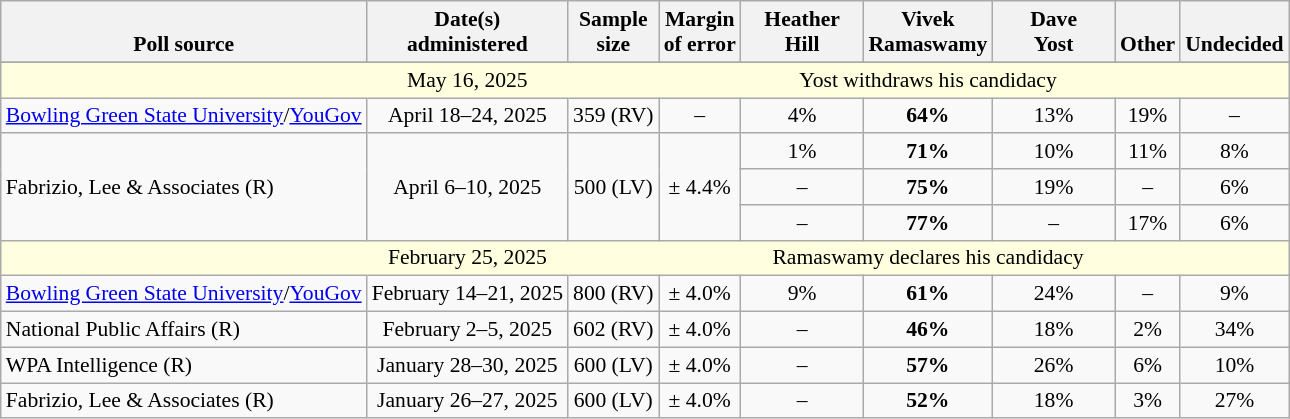<table class="wikitable" style="font-size:90%;text-align:center;">
<tr valign=bottom>
<th>Poll source</th>
<th>Date(s)<br>administered</th>
<th>Sample<br>size</th>
<th>Margin<br>of error</th>
<th style="width:75px">Heather<br>Hill</th>
<th style="width:75px">Vivek<br>Ramaswamy</th>
<th style="width:75px">Dave<br>Yost</th>
<th>Other</th>
<th>Undecided</th>
</tr>
<tr>
</tr>
<tr style="background:lightyellow;">
<td style="border-right-style:hidden; background:lightyellow;"></td>
<td style="border-right-style:hidden; ">May 16, 2025</td>
<td colspan="7">Yost withdraws his candidacy</td>
</tr>
<tr>
<td style="text-align:left;"><a href='#'>Bowling Green State University</a>/<a href='#'>YouGov</a></td>
<td>April 18–24, 2025</td>
<td>359 (RV)</td>
<td>–</td>
<td>4%</td>
<td><strong>64%</strong></td>
<td>13%</td>
<td>19%</td>
<td>–</td>
</tr>
<tr>
<td style="text-align:left;" rowspan="3">Fabrizio, Lee & Associates (R)</td>
<td rowspan="3">April 6–10, 2025</td>
<td rowspan="3">500 (LV)</td>
<td rowspan="3">± 4.4%</td>
<td>1%</td>
<td><strong>71%</strong></td>
<td>10%</td>
<td>11%</td>
<td>8%</td>
</tr>
<tr>
<td>–</td>
<td><strong>75%</strong></td>
<td>19%</td>
<td>–</td>
<td>6%</td>
</tr>
<tr>
<td>–</td>
<td><strong>77%</strong></td>
<td>–</td>
<td>17%</td>
<td>6%</td>
</tr>
<tr style="background:lightyellow;">
<td style="border-right-style:hidden; background:lightyellow;"></td>
<td style="border-right-style:hidden; ">February 25, 2025</td>
<td colspan="7">Ramaswamy declares his candidacy</td>
</tr>
<tr>
<td style="text-align:left;"><a href='#'>Bowling Green State University</a>/<a href='#'>YouGov</a></td>
<td>February 14–21, 2025</td>
<td>800 (RV)</td>
<td>± 4.0%</td>
<td>9%</td>
<td><strong>61%</strong></td>
<td>24%</td>
<td>–</td>
<td>9%</td>
</tr>
<tr>
<td style="text-align:left;">National Public Affairs (R)</td>
<td>February 2–5, 2025</td>
<td>602 (RV)</td>
<td>± 4.0%</td>
<td>–</td>
<td><strong>46%</strong></td>
<td>18%</td>
<td>2%</td>
<td>34%</td>
</tr>
<tr>
<td style="text-align:left;">WPA Intelligence (R)</td>
<td>January 28–30, 2025</td>
<td>600 (LV)</td>
<td>± 4.0%</td>
<td>–</td>
<td><strong>57%</strong></td>
<td>26%</td>
<td>6%</td>
<td>10%</td>
</tr>
<tr>
<td style="text-align:left;">Fabrizio, Lee & Associates (R)</td>
<td>January 26–27, 2025</td>
<td>600 (LV)</td>
<td>± 4.0%</td>
<td>–</td>
<td><strong>52%</strong></td>
<td>18%</td>
<td>3%</td>
<td>27%</td>
</tr>
</table>
